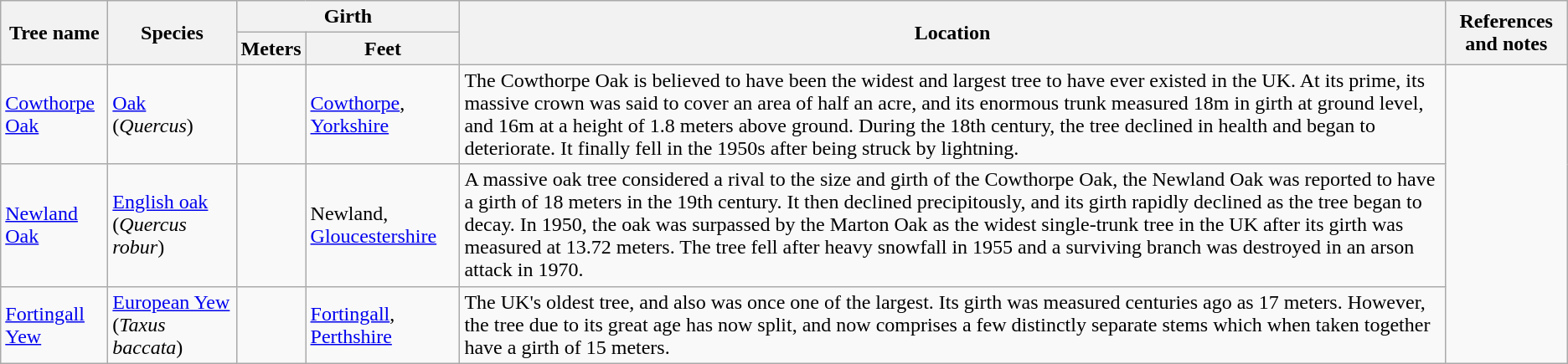<table class="wikitable" font=90%>
<tr>
<th rowspan=2>Tree name</th>
<th rowspan=2>Species</th>
<th colspan=2>Girth</th>
<th rowspan=2>Location</th>
<th rowspan=2>References and notes</th>
</tr>
<tr>
<th>Meters</th>
<th>Feet</th>
</tr>
<tr>
<td><a href='#'>Cowthorpe Oak</a></td>
<td><a href='#'>Oak</a> (<em>Quercus</em>)</td>
<td></td>
<td><a href='#'>Cowthorpe</a>, <a href='#'>Yorkshire</a></td>
<td>The Cowthorpe Oak is believed to have been the widest and largest tree to have ever existed in the UK. At its prime, its massive crown was said to cover an area of half an acre, and its enormous trunk measured 18m in girth at ground level, and 16m at a height of 1.8 meters above ground. During the 18th century, the tree declined in health and began to deteriorate. It finally fell in the 1950s after being struck by lightning.</td>
</tr>
<tr>
<td><a href='#'>Newland Oak</a></td>
<td><a href='#'>English oak</a> (<em>Quercus robur</em>)</td>
<td></td>
<td>Newland, <a href='#'>Gloucestershire</a></td>
<td>A massive oak tree considered a rival to the size and girth of the Cowthorpe Oak, the Newland Oak was reported to have a girth of 18 meters in the 19th century. It then declined precipitously, and its girth rapidly declined as the tree began to decay. In 1950, the oak was surpassed by the Marton Oak as the widest single-trunk tree in the UK after its girth was measured at 13.72 meters. The tree fell after heavy snowfall in 1955 and a surviving branch was destroyed in an arson attack in 1970.</td>
</tr>
<tr>
<td><a href='#'>Fortingall Yew</a></td>
<td><a href='#'>European Yew</a> (<em>Taxus baccata</em>)</td>
<td></td>
<td><a href='#'>Fortingall</a>, <a href='#'>Perthshire</a></td>
<td>The UK's oldest tree, and also was once one of the largest. Its girth was measured centuries ago as 17 meters. However, the tree due to its great age has now split, and now comprises a few distinctly separate stems which when taken together have a girth of 15 meters.</td>
</tr>
</table>
